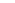<table cellspacing="0" border="0" bgcolor="white">
<tr>
<td></td>
<td></td>
<td></td>
<td></td>
<td></td>
</tr>
</table>
